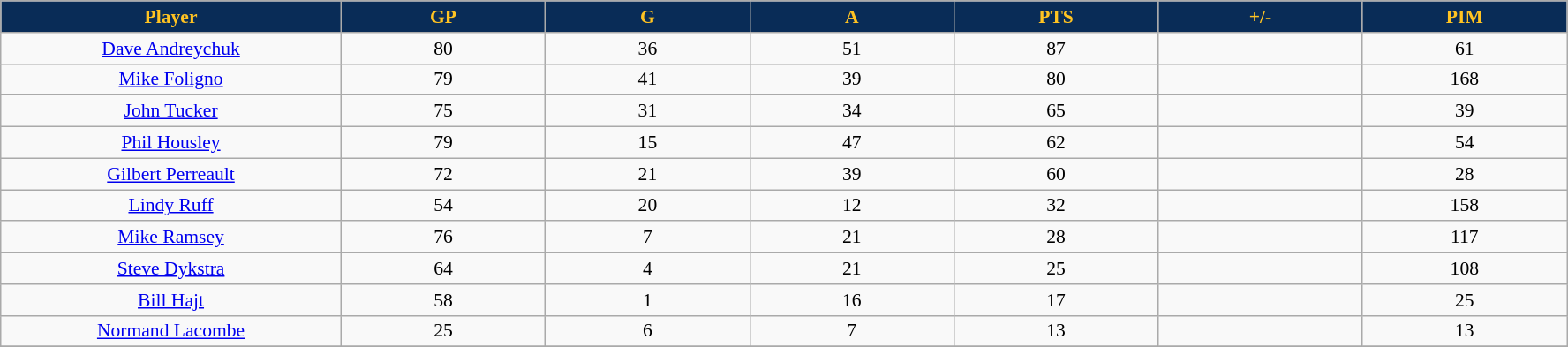<table class="wikitable sortable" style="font-size: 90%">
<tr>
<th style="background:#092c57;color:#ffc322;" width="10%">Player</th>
<th style="background:#092c57;color:#ffc322;" width="6%">GP</th>
<th style="background:#092c57;color:#ffc322;" width="6%">G</th>
<th style="background:#092c57;color:#ffc322;" width="6%">A</th>
<th style="background:#092c57;color:#ffc322;" width="6%">PTS</th>
<th style="background:#092c57;color:#ffc322;" width="6%">+/-</th>
<th style="background:#092c57;color:#ffc322;" width="6%">PIM</th>
</tr>
<tr align="center">
<td><a href='#'>Dave Andreychuk</a></td>
<td>80</td>
<td>36</td>
<td>51</td>
<td>87</td>
<td></td>
<td>61</td>
</tr>
<tr align="center">
<td><a href='#'>Mike Foligno</a></td>
<td>79</td>
<td>41</td>
<td>39</td>
<td>80</td>
<td></td>
<td>168</td>
</tr>
<tr align="center">
</tr>
<tr align="center">
<td><a href='#'>John Tucker</a></td>
<td>75</td>
<td>31</td>
<td>34</td>
<td>65</td>
<td></td>
<td>39</td>
</tr>
<tr align="center">
<td><a href='#'>Phil Housley</a></td>
<td>79</td>
<td>15</td>
<td>47</td>
<td>62</td>
<td></td>
<td>54</td>
</tr>
<tr align="center">
<td><a href='#'>Gilbert Perreault</a></td>
<td>72</td>
<td>21</td>
<td>39</td>
<td>60</td>
<td></td>
<td>28</td>
</tr>
<tr align="center">
<td><a href='#'>Lindy Ruff</a></td>
<td>54</td>
<td>20</td>
<td>12</td>
<td>32</td>
<td></td>
<td>158</td>
</tr>
<tr align="center">
<td><a href='#'>Mike Ramsey</a></td>
<td>76</td>
<td>7</td>
<td>21</td>
<td>28</td>
<td></td>
<td>117</td>
</tr>
<tr align="center">
<td><a href='#'>Steve Dykstra</a></td>
<td>64</td>
<td>4</td>
<td>21</td>
<td>25</td>
<td></td>
<td>108</td>
</tr>
<tr align="center">
<td><a href='#'>Bill Hajt</a></td>
<td>58</td>
<td>1</td>
<td>16</td>
<td>17</td>
<td></td>
<td>25</td>
</tr>
<tr align="center">
<td><a href='#'>Normand Lacombe</a></td>
<td>25</td>
<td>6</td>
<td>7</td>
<td>13</td>
<td></td>
<td>13</td>
</tr>
<tr align="center">
</tr>
</table>
